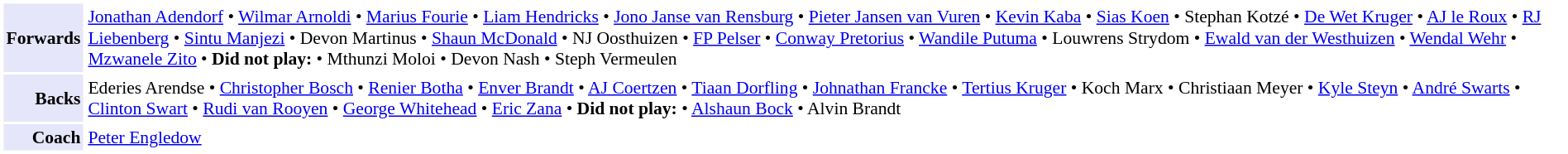<table cellpadding="2" style="border: 1px solid white; font-size:90%;">
<tr>
<td style="text-align:right;" bgcolor="lavender"><strong>Forwards</strong></td>
<td style="text-align:left;"><a href='#'>Jonathan Adendorf</a> • <a href='#'>Wilmar Arnoldi</a> • <a href='#'>Marius Fourie</a> • <a href='#'>Liam Hendricks</a> • <a href='#'>Jono Janse van Rensburg</a> • <a href='#'>Pieter Jansen van Vuren</a> • <a href='#'>Kevin Kaba</a> • <a href='#'>Sias Koen</a> • Stephan Kotzé • <a href='#'>De Wet Kruger</a> • <a href='#'>AJ le Roux</a> • <a href='#'>RJ Liebenberg</a> • <a href='#'>Sintu Manjezi</a> • Devon Martinus • <a href='#'>Shaun McDonald</a> • NJ Oosthuizen • <a href='#'>FP Pelser</a> • <a href='#'>Conway Pretorius</a> • <a href='#'>Wandile Putuma</a> • Louwrens Strydom • <a href='#'>Ewald van der Westhuizen</a> • <a href='#'>Wendal Wehr</a> • <a href='#'>Mzwanele Zito</a> • <strong>Did not play:</strong> • Mthunzi Moloi • Devon Nash • Steph Vermeulen</td>
</tr>
<tr>
<td style="text-align:right;" bgcolor="lavender"><strong>Backs</strong></td>
<td style="text-align:left;">Ederies Arendse • <a href='#'>Christopher Bosch</a> • <a href='#'>Renier Botha</a> • <a href='#'>Enver Brandt</a> • <a href='#'>AJ Coertzen</a> • <a href='#'>Tiaan Dorfling</a> • <a href='#'>Johnathan Francke</a> • <a href='#'>Tertius Kruger</a> • Koch Marx • Christiaan Meyer • <a href='#'>Kyle Steyn</a> • <a href='#'>André Swarts</a> • <a href='#'>Clinton Swart</a> • <a href='#'>Rudi van Rooyen</a> • <a href='#'>George Whitehead</a> • <a href='#'>Eric Zana</a> • <strong>Did not play:</strong> • <a href='#'>Alshaun Bock</a> • Alvin Brandt</td>
</tr>
<tr>
<td style="text-align:right;" bgcolor="lavender"><strong>Coach</strong></td>
<td style="text-align:left;"><a href='#'>Peter Engledow</a></td>
</tr>
</table>
